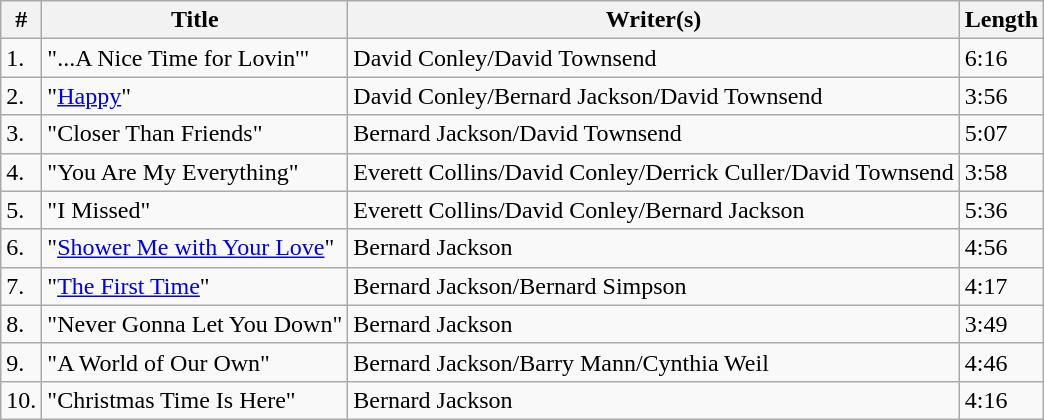<table class="wikitable">
<tr>
<th>#</th>
<th>Title</th>
<th>Writer(s)</th>
<th>Length</th>
</tr>
<tr>
<td>1.</td>
<td>"...A Nice Time for Lovin'"</td>
<td>David Conley/David Townsend</td>
<td>6:16</td>
</tr>
<tr>
<td>2.</td>
<td>"<a href='#'>Happy</a>"</td>
<td>David Conley/Bernard Jackson/David Townsend</td>
<td>3:56</td>
</tr>
<tr>
<td>3.</td>
<td>"Closer Than Friends"</td>
<td>Bernard Jackson/David Townsend</td>
<td>5:07</td>
</tr>
<tr>
<td>4.</td>
<td>"You Are My Everything"</td>
<td>Everett Collins/David Conley/Derrick Culler/David Townsend</td>
<td>3:58</td>
</tr>
<tr>
<td>5.</td>
<td>"I Missed"</td>
<td>Everett Collins/David Conley/Bernard Jackson</td>
<td>5:36</td>
</tr>
<tr>
<td>6.</td>
<td>"<a href='#'>Shower Me with Your Love</a>"</td>
<td>Bernard Jackson</td>
<td>4:56</td>
</tr>
<tr>
<td>7.</td>
<td>"<a href='#'>The First Time</a>"</td>
<td>Bernard Jackson/Bernard Simpson</td>
<td>4:17</td>
</tr>
<tr>
<td>8.</td>
<td>"Never Gonna Let You Down"</td>
<td>Bernard Jackson</td>
<td>3:49</td>
</tr>
<tr>
<td>9.</td>
<td>"A World of Our Own"</td>
<td>Bernard Jackson/Barry Mann/Cynthia Weil</td>
<td>4:46</td>
</tr>
<tr>
<td>10.</td>
<td>"Christmas Time Is Here"</td>
<td>Bernard Jackson</td>
<td>4:16</td>
</tr>
</table>
